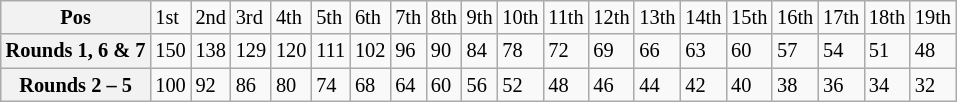<table class="wikitable" style="font-size: 85%">
<tr style="background:#f9f9f9" valign="top">
<th valign="middle">Pos</th>
<td>1st</td>
<td>2nd</td>
<td>3rd</td>
<td>4th</td>
<td>5th</td>
<td>6th</td>
<td>7th</td>
<td>8th</td>
<td>9th</td>
<td>10th</td>
<td>11th</td>
<td>12th</td>
<td>13th</td>
<td>14th</td>
<td>15th</td>
<td>16th</td>
<td>17th</td>
<td>18th</td>
<td>19th</td>
</tr>
<tr>
<th valign="middle">Rounds 1, 6 & 7</th>
<td>150</td>
<td>138</td>
<td>129</td>
<td>120</td>
<td>111</td>
<td>102</td>
<td>96</td>
<td>90</td>
<td>84</td>
<td>78</td>
<td>72</td>
<td>69</td>
<td>66</td>
<td>63</td>
<td>60</td>
<td>57</td>
<td>54</td>
<td>51</td>
<td>48</td>
</tr>
<tr>
<th valign="middle">Rounds 2 – 5</th>
<td>100</td>
<td>92</td>
<td>86</td>
<td>80</td>
<td>74</td>
<td>68</td>
<td>64</td>
<td>60</td>
<td>56</td>
<td>52</td>
<td>48</td>
<td>46</td>
<td>44</td>
<td>42</td>
<td>40</td>
<td>38</td>
<td>36</td>
<td>34</td>
<td>32</td>
</tr>
</table>
